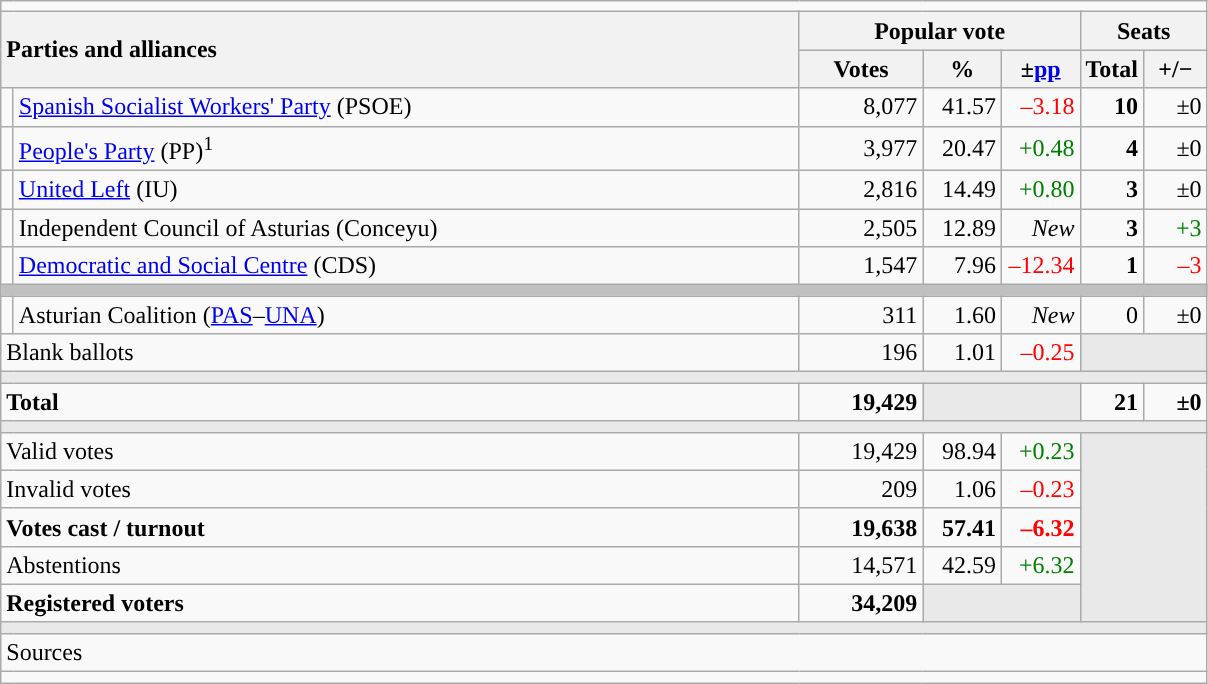<table class="wikitable" style="text-align:right;">
<tr>
<td colspan="7"></td>
</tr>
<tr>
<th style="text-align:left;" rowspan="2" colspan="2" width="525">Parties and alliances</th>
<th colspan="3">Popular vote</th>
<th colspan="2">Seats</th>
</tr>
<tr>
<th width="75">Votes</th>
<th width="45">%</th>
<th width="45">±<a href='#'>pp</a></th>
<th width="35">Total</th>
<th width="35">+/−</th>
</tr>
<tr>
<td width="1" style="color:inherit;background:"></td>
<td align="left"><a href='#'>Spanish Socialist Workers' Party</a> (PSOE)</td>
<td>8,077</td>
<td>41.57</td>
<td style="color:red;">–3.18</td>
<td><strong>10</strong></td>
<td>±0</td>
</tr>
<tr>
<td style="color:inherit;background:"></td>
<td align="left"><a href='#'>People's Party</a> (PP)<sup>1</sup></td>
<td>3,977</td>
<td>20.47</td>
<td style="color:green;">+0.48</td>
<td><strong>4</strong></td>
<td>±0</td>
</tr>
<tr>
<td style="color:inherit;background:"></td>
<td align="left"><a href='#'>United Left</a> (IU)</td>
<td>2,816</td>
<td>14.49</td>
<td style="color:green;">+0.80</td>
<td><strong>3</strong></td>
<td>±0</td>
</tr>
<tr>
<td style="color:inherit;background:"></td>
<td align="left">Independent Council of Asturias (Conceyu)</td>
<td>2,505</td>
<td>12.89</td>
<td><em>New</em></td>
<td><strong>3</strong></td>
<td style="color:green;">+3</td>
</tr>
<tr>
<td style="color:inherit;background:"></td>
<td align="left"><a href='#'>Democratic and Social Centre</a> (CDS)</td>
<td>1,547</td>
<td>7.96</td>
<td style="color:red;">–12.34</td>
<td><strong>1</strong></td>
<td style="color:red;">–3</td>
</tr>
<tr>
<td colspan="7" bgcolor="#C0C0C0"></td>
</tr>
<tr>
<td style="color:inherit;background:"></td>
<td align="left">Asturian Coalition (<a href='#'>PAS</a>–<a href='#'>UNA</a>)</td>
<td>311</td>
<td>1.60</td>
<td><em>New</em></td>
<td>0</td>
<td>±0</td>
</tr>
<tr>
<td align="left" colspan="2">Blank ballots</td>
<td>196</td>
<td>1.01</td>
<td style="color:red;">–0.25</td>
<td bgcolor="#E9E9E9" colspan="2"></td>
</tr>
<tr>
<td colspan="7" bgcolor="#E9E9E9"></td>
</tr>
<tr style="font-weight:bold;">
<td align="left" colspan="2">Total</td>
<td>19,429</td>
<td bgcolor="#E9E9E9" colspan="2"></td>
<td>21</td>
<td>±0</td>
</tr>
<tr>
<td colspan="7" bgcolor="#E9E9E9"></td>
</tr>
<tr>
<td align="left" colspan="2">Valid votes</td>
<td>19,429</td>
<td>98.94</td>
<td style="color:green;">+0.23</td>
<td bgcolor="#E9E9E9" colspan="2" rowspan="5"></td>
</tr>
<tr>
<td align="left" colspan="2">Invalid votes</td>
<td>209</td>
<td>1.06</td>
<td style="color:red;">–0.23</td>
</tr>
<tr style="font-weight:bold;">
<td align="left" colspan="2">Votes cast / turnout</td>
<td>19,638</td>
<td>57.41</td>
<td style="color:red;">–6.32</td>
</tr>
<tr>
<td align="left" colspan="2">Abstentions</td>
<td>14,571</td>
<td>42.59</td>
<td style="color:green;">+6.32</td>
</tr>
<tr style="font-weight:bold;">
<td align="left" colspan="2">Registered voters</td>
<td>34,209</td>
<td bgcolor="#E9E9E9" colspan="2"></td>
</tr>
<tr>
<td colspan="7" bgcolor="#E9E9E9"></td>
</tr>
<tr>
<td align="left" colspan="7">Sources</td>
</tr>
<tr>
<td colspan="7" style="text-align:left; max-width:790px;"></td>
</tr>
</table>
